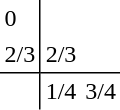<table cellpadding=3px cellspacing=0px>
<tr>
<td width="20px"></td>
<td style="border-right:1px solid;">0</td>
</tr>
<tr>
<td></td>
<td style="border-right:1px solid; border-bottom:1px solid;">2/3</td>
<td style="border-bottom:1px solid;">2/3</td>
<td style="border-bottom:1px solid;"></td>
</tr>
<tr>
<td></td>
<td style="border-right:1px solid;"></td>
<td>1/4</td>
<td>3/4</td>
</tr>
</table>
